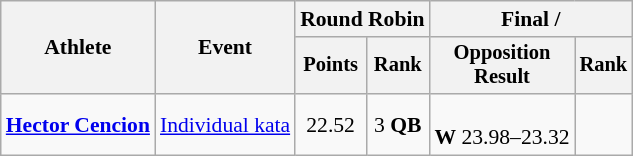<table class="wikitable" border="1" style="font-size:90%">
<tr>
<th rowspan=2>Athlete</th>
<th rowspan=2>Event</th>
<th colspan=2>Round Robin</th>
<th colspan=2>Final / </th>
</tr>
<tr style="font-size:95%">
<th>Points</th>
<th>Rank</th>
<th>Opposition<br>Result</th>
<th>Rank</th>
</tr>
<tr align=center>
<td align=left><strong><a href='#'>Hector Cencion</a></strong></td>
<td align=left><a href='#'>Individual kata</a></td>
<td>22.52</td>
<td>3 <strong>QB</strong></td>
<td><br><strong>W</strong> 23.98–23.32</td>
<td></td>
</tr>
</table>
